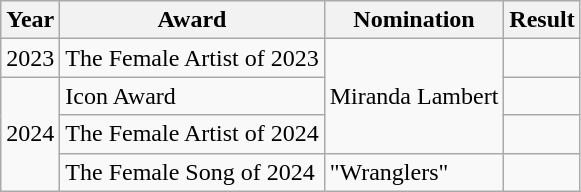<table class="wikitable">
<tr>
<th>Year</th>
<th>Award</th>
<th>Nomination</th>
<th>Result</th>
</tr>
<tr>
<td>2023</td>
<td>The Female Artist of 2023</td>
<td rowspan="3">Miranda Lambert</td>
<td></td>
</tr>
<tr>
<td rowspan="3">2024</td>
<td>Icon Award</td>
<td></td>
</tr>
<tr>
<td>The Female Artist of 2024</td>
<td></td>
</tr>
<tr>
<td>The Female Song of 2024</td>
<td>"Wranglers"</td>
<td></td>
</tr>
</table>
